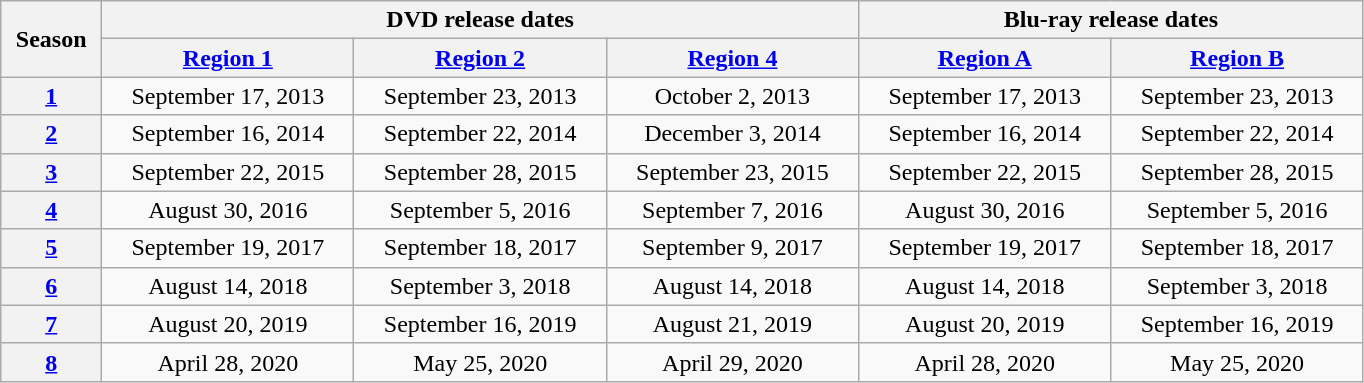<table class="wikitable" style="text-align:center;">
<tr>
<th scope="col" rowspan="2" width="6%">Season</th>
<th scope="col" colspan="3">DVD release dates</th>
<th scope="col" colspan="2">Blu-ray release dates</th>
</tr>
<tr>
<th scope="col" width="15%"><a href='#'>Region 1</a></th>
<th scope="col" width="15%"><a href='#'>Region 2</a></th>
<th scope="col" width="15%"><a href='#'>Region 4</a></th>
<th scope="col" width="15%"><a href='#'>Region A</a></th>
<th scope="col" width="15%"><a href='#'>Region B</a></th>
</tr>
<tr>
<th scope="row"><a href='#'>1</a></th>
<td>September 17, 2013</td>
<td>September 23, 2013</td>
<td>October 2, 2013</td>
<td>September 17, 2013</td>
<td>September 23, 2013</td>
</tr>
<tr>
<th scope="row"><a href='#'>2</a></th>
<td>September 16, 2014</td>
<td>September 22, 2014</td>
<td>December 3, 2014</td>
<td>September 16, 2014</td>
<td>September 22, 2014</td>
</tr>
<tr>
<th scope="row"><a href='#'>3</a></th>
<td>September 22, 2015</td>
<td>September 28, 2015</td>
<td>September 23, 2015</td>
<td>September 22, 2015</td>
<td>September 28, 2015</td>
</tr>
<tr>
<th scope="row"><a href='#'>4</a></th>
<td>August 30, 2016</td>
<td>September 5, 2016</td>
<td>September 7, 2016</td>
<td>August 30, 2016</td>
<td>September 5, 2016</td>
</tr>
<tr>
<th scope="row"><a href='#'>5</a></th>
<td>September 19, 2017</td>
<td>September 18, 2017</td>
<td>September 9, 2017</td>
<td>September 19, 2017</td>
<td>September 18, 2017</td>
</tr>
<tr>
<th scope="row"><a href='#'>6</a></th>
<td>August 14, 2018</td>
<td>September 3, 2018</td>
<td>August 14, 2018</td>
<td>August 14, 2018</td>
<td>September 3, 2018</td>
</tr>
<tr>
<th scope="row"><a href='#'>7</a></th>
<td>August 20, 2019</td>
<td>September 16, 2019</td>
<td>August 21, 2019</td>
<td>August 20, 2019</td>
<td>September 16, 2019</td>
</tr>
<tr>
<th scope="row"><a href='#'>8</a></th>
<td>April 28, 2020</td>
<td>May 25, 2020</td>
<td>April 29, 2020</td>
<td>April 28, 2020</td>
<td>May 25, 2020</td>
</tr>
</table>
